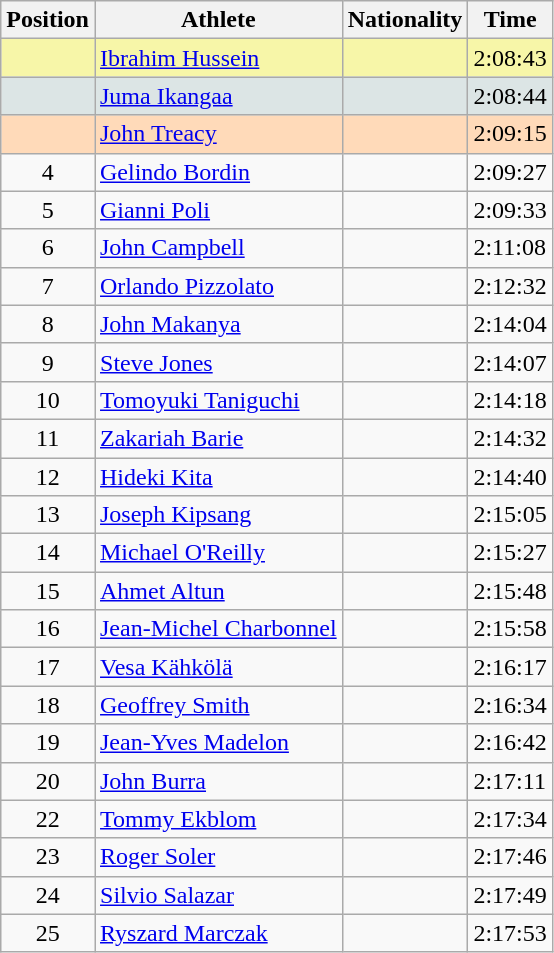<table class="wikitable sortable">
<tr>
<th>Position</th>
<th>Athlete</th>
<th>Nationality</th>
<th>Time</th>
</tr>
<tr bgcolor=#F7F6A8>
<td align=center></td>
<td><a href='#'>Ibrahim Hussein</a></td>
<td></td>
<td>2:08:43</td>
</tr>
<tr bgcolor=#DCE5E5>
<td align=center></td>
<td><a href='#'>Juma Ikangaa</a></td>
<td></td>
<td>2:08:44</td>
</tr>
<tr bgcolor=#FFDAB9>
<td align=center></td>
<td><a href='#'>John Treacy</a></td>
<td></td>
<td>2:09:15</td>
</tr>
<tr>
<td align=center>4</td>
<td><a href='#'>Gelindo Bordin</a></td>
<td></td>
<td>2:09:27</td>
</tr>
<tr>
<td align=center>5</td>
<td><a href='#'>Gianni Poli</a></td>
<td></td>
<td>2:09:33</td>
</tr>
<tr>
<td align=center>6</td>
<td><a href='#'>John Campbell</a></td>
<td></td>
<td>2:11:08</td>
</tr>
<tr>
<td align=center>7</td>
<td><a href='#'>Orlando Pizzolato</a></td>
<td></td>
<td>2:12:32</td>
</tr>
<tr>
<td align=center>8</td>
<td><a href='#'>John Makanya</a></td>
<td></td>
<td>2:14:04</td>
</tr>
<tr>
<td align=center>9</td>
<td><a href='#'>Steve Jones</a></td>
<td></td>
<td>2:14:07</td>
</tr>
<tr>
<td align=center>10</td>
<td><a href='#'>Tomoyuki Taniguchi</a></td>
<td></td>
<td>2:14:18</td>
</tr>
<tr>
<td align=center>11</td>
<td><a href='#'>Zakariah Barie</a></td>
<td></td>
<td>2:14:32</td>
</tr>
<tr>
<td align=center>12</td>
<td><a href='#'>Hideki Kita</a></td>
<td></td>
<td>2:14:40</td>
</tr>
<tr>
<td align=center>13</td>
<td><a href='#'>Joseph Kipsang</a></td>
<td></td>
<td>2:15:05</td>
</tr>
<tr>
<td align=center>14</td>
<td><a href='#'>Michael O'Reilly</a></td>
<td></td>
<td>2:15:27</td>
</tr>
<tr>
<td align=center>15</td>
<td><a href='#'>Ahmet Altun</a></td>
<td></td>
<td>2:15:48</td>
</tr>
<tr>
<td align=center>16</td>
<td><a href='#'>Jean-Michel Charbonnel</a></td>
<td></td>
<td>2:15:58</td>
</tr>
<tr>
<td align=center>17</td>
<td><a href='#'>Vesa Kähkölä</a></td>
<td></td>
<td>2:16:17</td>
</tr>
<tr>
<td align=center>18</td>
<td><a href='#'>Geoffrey Smith</a></td>
<td></td>
<td>2:16:34</td>
</tr>
<tr>
<td align=center>19</td>
<td><a href='#'>Jean-Yves Madelon</a></td>
<td></td>
<td>2:16:42</td>
</tr>
<tr>
<td align=center>20</td>
<td><a href='#'>John Burra</a></td>
<td></td>
<td>2:17:11</td>
</tr>
<tr>
<td align=center>22</td>
<td><a href='#'>Tommy Ekblom</a></td>
<td></td>
<td>2:17:34</td>
</tr>
<tr>
<td align=center>23</td>
<td><a href='#'>Roger Soler</a></td>
<td></td>
<td>2:17:46</td>
</tr>
<tr>
<td align=center>24</td>
<td><a href='#'>Silvio Salazar</a></td>
<td></td>
<td>2:17:49</td>
</tr>
<tr>
<td align=center>25</td>
<td><a href='#'>Ryszard Marczak</a></td>
<td></td>
<td>2:17:53</td>
</tr>
</table>
